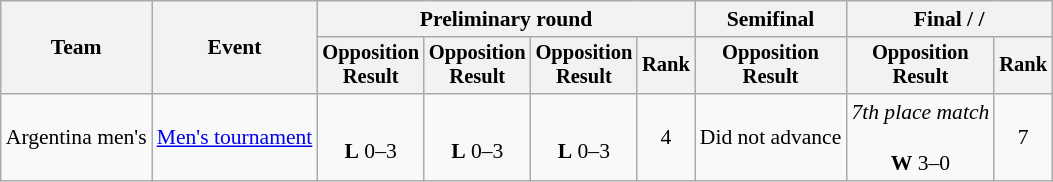<table class=wikitable style=font-size:90%>
<tr>
<th rowspan=2>Team</th>
<th rowspan=2>Event</th>
<th colspan=4>Preliminary round</th>
<th>Semifinal</th>
<th colspan=2>Final /  / </th>
</tr>
<tr style=font-size:95%>
<th>Opposition<br>Result</th>
<th>Opposition<br>Result</th>
<th>Opposition<br>Result</th>
<th>Rank</th>
<th>Opposition<br>Result</th>
<th>Opposition<br>Result</th>
<th>Rank</th>
</tr>
<tr align=center>
<td align=left>Argentina men's</td>
<td align=left><a href='#'>Men's tournament</a></td>
<td><br><strong>L</strong> 0–3</td>
<td><br><strong>L</strong> 0–3</td>
<td><br><strong>L</strong> 0–3</td>
<td>4</td>
<td>Did not advance</td>
<td><em>7th place match</em><br><br><strong>W</strong> 3–0</td>
<td>7</td>
</tr>
</table>
